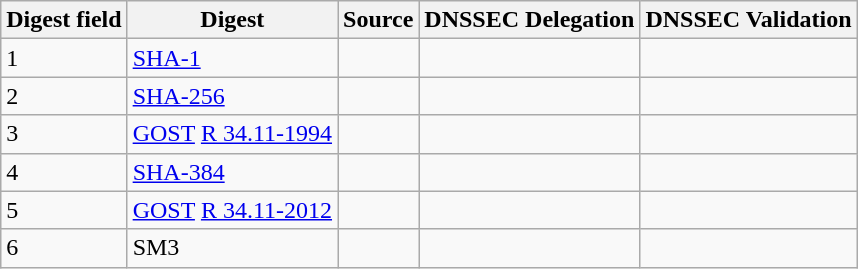<table class="wikitable">
<tr>
<th>Digest field</th>
<th>Digest</th>
<th>Source</th>
<th>DNSSEC Delegation</th>
<th>DNSSEC Validation</th>
</tr>
<tr>
<td>1</td>
<td><a href='#'>SHA-1</a></td>
<td></td>
<td></td>
<td></td>
</tr>
<tr>
<td>2</td>
<td><a href='#'>SHA-256</a></td>
<td></td>
<td></td>
<td></td>
</tr>
<tr>
<td>3</td>
<td><a href='#'>GOST</a> <a href='#'>R 34.11-1994</a></td>
<td></td>
<td></td>
<td></td>
</tr>
<tr>
<td>4</td>
<td><a href='#'>SHA-384</a></td>
<td></td>
<td></td>
<td></td>
</tr>
<tr>
<td>5</td>
<td><a href='#'>GOST</a> <a href='#'>R 34.11-2012</a></td>
<td></td>
<td></td>
<td></td>
</tr>
<tr>
<td>6</td>
<td>SM3</td>
<td></td>
<td></td>
<td></td>
</tr>
</table>
